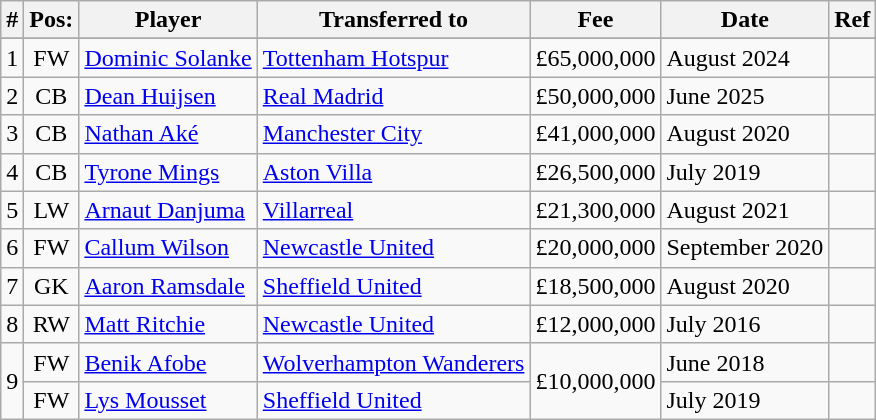<table class="wikitable">
<tr>
<th><strong>#</strong></th>
<th><strong>Pos:</strong></th>
<th><strong>Player</strong></th>
<th><strong>Transferred to</strong></th>
<th><strong>Fee</strong></th>
<th><strong>Date</strong></th>
<th><strong>Ref</strong></th>
</tr>
<tr>
</tr>
<tr>
<td align=center>1</td>
<td align=center>FW</td>
<td> <a href='#'>Dominic Solanke</a></td>
<td> <a href='#'>Tottenham Hotspur</a></td>
<td>£65,000,000</td>
<td>August 2024</td>
<td></td>
</tr>
<tr>
<td align=center>2</td>
<td align=center>CB</td>
<td> <a href='#'>Dean Huijsen</a></td>
<td> <a href='#'>Real Madrid</a></td>
<td>£50,000,000</td>
<td>June 2025</td>
<td></td>
</tr>
<tr>
<td align=center>3</td>
<td align=center>CB</td>
<td> <a href='#'>Nathan Aké</a></td>
<td> <a href='#'>Manchester City</a></td>
<td>£41,000,000</td>
<td>August 2020</td>
<td></td>
</tr>
<tr>
<td align=center>4</td>
<td align=center>CB</td>
<td> <a href='#'>Tyrone Mings</a></td>
<td> <a href='#'>Aston Villa</a></td>
<td>£26,500,000</td>
<td>July 2019</td>
<td></td>
</tr>
<tr>
<td align=center>5</td>
<td align=center>LW</td>
<td> <a href='#'>Arnaut Danjuma</a></td>
<td> <a href='#'>Villarreal</a></td>
<td>£21,300,000</td>
<td>August 2021</td>
<td></td>
</tr>
<tr>
<td align=center>6</td>
<td align=center>FW</td>
<td> <a href='#'>Callum Wilson</a></td>
<td> <a href='#'>Newcastle United</a></td>
<td>£20,000,000</td>
<td>September 2020</td>
<td></td>
</tr>
<tr>
<td align=center>7</td>
<td align=center>GK</td>
<td> <a href='#'>Aaron Ramsdale</a></td>
<td> <a href='#'>Sheffield United</a></td>
<td>£18,500,000</td>
<td>August 2020</td>
<td></td>
</tr>
<tr>
<td align=center>8</td>
<td align=center>RW</td>
<td> <a href='#'>Matt Ritchie</a></td>
<td> <a href='#'>Newcastle United</a></td>
<td>£12,000,000</td>
<td>July 2016</td>
<td></td>
</tr>
<tr>
<td align="center" rowspan="2">9</td>
<td align=center>FW</td>
<td> <a href='#'>Benik Afobe</a></td>
<td> <a href='#'>Wolverhampton Wanderers</a></td>
<td rowspan="2">£10,000,000</td>
<td>June 2018</td>
<td></td>
</tr>
<tr>
<td align=center>FW</td>
<td> <a href='#'>Lys Mousset</a></td>
<td> <a href='#'>Sheffield United</a></td>
<td>July 2019</td>
<td></td>
</tr>
</table>
